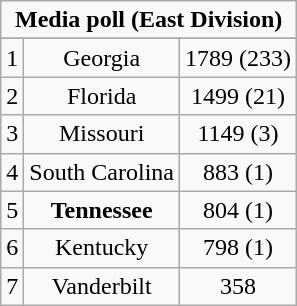<table class="wikitable" style="display: inline-table;">
<tr>
<td align="center" Colspan="3"><strong>Media poll (East Division)</strong></td>
</tr>
<tr align="center">
</tr>
<tr align="center">
<td>1</td>
<td>Georgia</td>
<td>1789 (233)</td>
</tr>
<tr align="center">
<td>2</td>
<td>Florida</td>
<td>1499 (21)</td>
</tr>
<tr align="center">
<td>3</td>
<td>Missouri</td>
<td>1149 (3)</td>
</tr>
<tr align="center">
<td>4</td>
<td>South Carolina</td>
<td>883 (1)</td>
</tr>
<tr align="center">
<td>5</td>
<td><strong>Tennessee</strong></td>
<td>804 (1)</td>
</tr>
<tr align="center">
<td>6</td>
<td>Kentucky</td>
<td>798 (1)</td>
</tr>
<tr align="center">
<td>7</td>
<td>Vanderbilt</td>
<td>358</td>
</tr>
</table>
